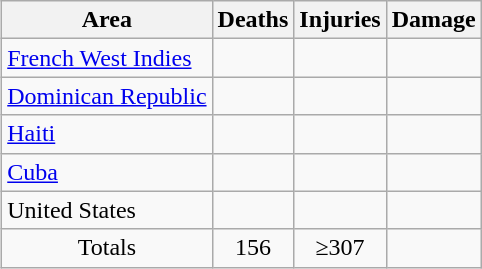<table class="wikitable sortable" align="right">
<tr>
<th scope="col">Area</th>
<th scope="col" align="center">Deaths</th>
<th scope="col" align="center">Injuries</th>
<th scope="col">Damage</th>
</tr>
<tr>
<td><a href='#'>French West Indies</a></td>
<td align="right"></td>
<td align="right"></td>
<td align="right"></td>
</tr>
<tr>
<td><a href='#'>Dominican Republic</a></td>
<td align="right"></td>
<td></td>
<td align="right"></td>
</tr>
<tr>
<td><a href='#'>Haiti</a></td>
<td align="right"></td>
<td align="right"></td>
<td align="right"></td>
</tr>
<tr>
<td><a href='#'>Cuba</a></td>
<td align="right"></td>
<td></td>
<td align="right"></td>
</tr>
<tr>
<td>United States</td>
<td align="right"></td>
<td align="right"></td>
<td align="right"></td>
</tr>
<tr class="sortbottom">
<td align="center">Totals</td>
<td align="center">156</td>
<td align="center">≥307</td>
<td align="center"></td>
</tr>
</table>
